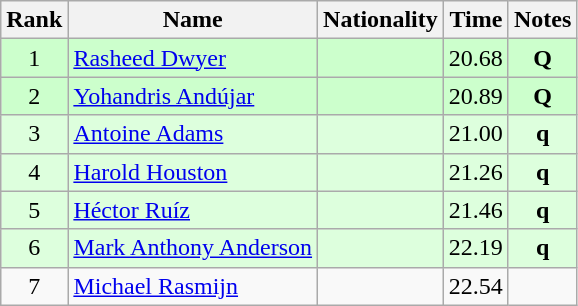<table class="wikitable sortable" style="text-align:center">
<tr>
<th>Rank</th>
<th>Name</th>
<th>Nationality</th>
<th>Time</th>
<th>Notes</th>
</tr>
<tr bgcolor=ccffcc>
<td align=center>1</td>
<td align=left><a href='#'>Rasheed Dwyer</a></td>
<td align=left></td>
<td>20.68</td>
<td><strong>Q</strong></td>
</tr>
<tr bgcolor=ccffcc>
<td align=center>2</td>
<td align=left><a href='#'>Yohandris Andújar</a></td>
<td align=left></td>
<td>20.89</td>
<td><strong>Q</strong></td>
</tr>
<tr bgcolor=ddffdd>
<td align=center>3</td>
<td align=left><a href='#'>Antoine Adams</a></td>
<td align=left></td>
<td>21.00</td>
<td><strong>q</strong></td>
</tr>
<tr bgcolor=ddffdd>
<td align=center>4</td>
<td align=left><a href='#'>Harold Houston</a></td>
<td align=left></td>
<td>21.26</td>
<td><strong>q</strong></td>
</tr>
<tr bgcolor=ddffdd>
<td align=center>5</td>
<td align=left><a href='#'>Héctor Ruíz</a></td>
<td align=left></td>
<td>21.46</td>
<td><strong>q</strong></td>
</tr>
<tr bgcolor=ddffdd>
<td align=center>6</td>
<td align=left><a href='#'>Mark Anthony Anderson</a></td>
<td align=left></td>
<td>22.19</td>
<td><strong>q</strong></td>
</tr>
<tr>
<td align=center>7</td>
<td align=left><a href='#'>Michael Rasmijn</a></td>
<td align=left></td>
<td>22.54</td>
<td></td>
</tr>
</table>
